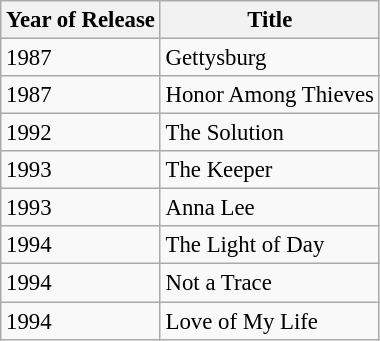<table class="wikitable" style="font-size:95%;">
<tr>
<th>Year of Release</th>
<th>Title</th>
</tr>
<tr>
<td>1987</td>
<td>Gettysburg</td>
</tr>
<tr>
<td>1987</td>
<td>Honor Among Thieves</td>
</tr>
<tr>
<td>1992</td>
<td>The Solution</td>
</tr>
<tr>
<td>1993</td>
<td>The Keeper</td>
</tr>
<tr>
<td>1993</td>
<td>Anna Lee</td>
</tr>
<tr>
<td>1994</td>
<td>The Light of Day</td>
</tr>
<tr>
<td>1994</td>
<td>Not a Trace</td>
</tr>
<tr>
<td>1994</td>
<td>Love of My Life</td>
</tr>
</table>
